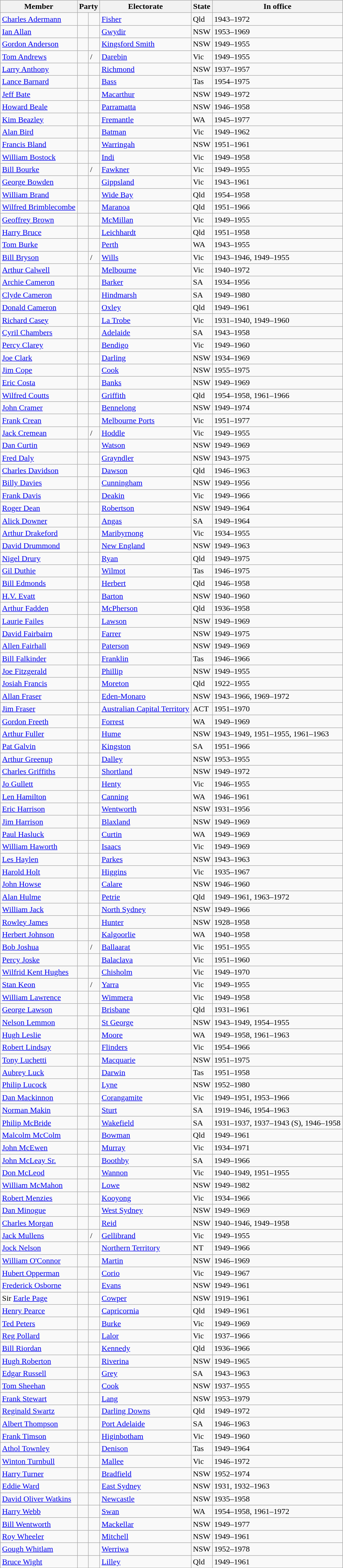<table class="wikitable sortable">
<tr>
<th>Member</th>
<th colspan=2>Party</th>
<th>Electorate</th>
<th>State</th>
<th>In office</th>
</tr>
<tr>
<td><a href='#'>Charles Adermann</a></td>
<td> </td>
<td></td>
<td><a href='#'>Fisher</a></td>
<td>Qld</td>
<td>1943–1972</td>
</tr>
<tr>
<td><a href='#'>Ian Allan</a></td>
<td> </td>
<td></td>
<td><a href='#'>Gwydir</a></td>
<td>NSW</td>
<td>1953–1969</td>
</tr>
<tr>
<td><a href='#'>Gordon Anderson</a></td>
<td> </td>
<td></td>
<td><a href='#'>Kingsford Smith</a></td>
<td>NSW</td>
<td>1949–1955</td>
</tr>
<tr>
<td><a href='#'>Tom Andrews</a></td>
<td> </td>
<td>/</td>
<td><a href='#'>Darebin</a></td>
<td>Vic</td>
<td>1949–1955</td>
</tr>
<tr>
<td><a href='#'>Larry Anthony</a></td>
<td> </td>
<td></td>
<td><a href='#'>Richmond</a></td>
<td>NSW</td>
<td>1937–1957</td>
</tr>
<tr>
<td><a href='#'>Lance Barnard</a></td>
<td> </td>
<td></td>
<td><a href='#'>Bass</a></td>
<td>Tas</td>
<td>1954–1975</td>
</tr>
<tr>
<td><a href='#'>Jeff Bate</a></td>
<td> </td>
<td></td>
<td><a href='#'>Macarthur</a></td>
<td>NSW</td>
<td>1949–1972</td>
</tr>
<tr>
<td><a href='#'>Howard Beale</a></td>
<td> </td>
<td></td>
<td><a href='#'>Parramatta</a></td>
<td>NSW</td>
<td>1946–1958</td>
</tr>
<tr>
<td><a href='#'>Kim Beazley</a></td>
<td> </td>
<td></td>
<td><a href='#'>Fremantle</a></td>
<td>WA</td>
<td>1945–1977</td>
</tr>
<tr>
<td><a href='#'>Alan Bird</a></td>
<td> </td>
<td></td>
<td><a href='#'>Batman</a></td>
<td>Vic</td>
<td>1949–1962</td>
</tr>
<tr>
<td><a href='#'>Francis Bland</a></td>
<td> </td>
<td></td>
<td><a href='#'>Warringah</a></td>
<td>NSW</td>
<td>1951–1961</td>
</tr>
<tr>
<td><a href='#'>William Bostock</a></td>
<td> </td>
<td></td>
<td><a href='#'>Indi</a></td>
<td>Vic</td>
<td>1949–1958</td>
</tr>
<tr>
<td><a href='#'>Bill Bourke</a></td>
<td> </td>
<td>/</td>
<td><a href='#'>Fawkner</a></td>
<td>Vic</td>
<td>1949–1955</td>
</tr>
<tr>
<td><a href='#'>George Bowden</a></td>
<td> </td>
<td></td>
<td><a href='#'>Gippsland</a></td>
<td>Vic</td>
<td>1943–1961</td>
</tr>
<tr>
<td><a href='#'>William Brand</a></td>
<td> </td>
<td></td>
<td><a href='#'>Wide Bay</a></td>
<td>Qld</td>
<td>1954–1958</td>
</tr>
<tr>
<td><a href='#'>Wilfred Brimblecombe</a></td>
<td> </td>
<td></td>
<td><a href='#'>Maranoa</a></td>
<td>Qld</td>
<td>1951–1966</td>
</tr>
<tr>
<td><a href='#'>Geoffrey Brown</a></td>
<td> </td>
<td></td>
<td><a href='#'>McMillan</a></td>
<td>Vic</td>
<td>1949–1955</td>
</tr>
<tr>
<td><a href='#'>Harry Bruce</a></td>
<td> </td>
<td></td>
<td><a href='#'>Leichhardt</a></td>
<td>Qld</td>
<td>1951–1958</td>
</tr>
<tr>
<td><a href='#'>Tom Burke</a></td>
<td> </td>
<td></td>
<td><a href='#'>Perth</a></td>
<td>WA</td>
<td>1943–1955</td>
</tr>
<tr>
<td><a href='#'>Bill Bryson</a></td>
<td> </td>
<td>/</td>
<td><a href='#'>Wills</a></td>
<td>Vic</td>
<td>1943–1946, 1949–1955</td>
</tr>
<tr>
<td><a href='#'>Arthur Calwell</a></td>
<td> </td>
<td></td>
<td><a href='#'>Melbourne</a></td>
<td>Vic</td>
<td>1940–1972</td>
</tr>
<tr>
<td><a href='#'>Archie Cameron</a></td>
<td> </td>
<td></td>
<td><a href='#'>Barker</a></td>
<td>SA</td>
<td>1934–1956</td>
</tr>
<tr>
<td><a href='#'>Clyde Cameron</a></td>
<td> </td>
<td></td>
<td><a href='#'>Hindmarsh</a></td>
<td>SA</td>
<td>1949–1980</td>
</tr>
<tr>
<td><a href='#'>Donald Cameron</a></td>
<td> </td>
<td></td>
<td><a href='#'>Oxley</a></td>
<td>Qld</td>
<td>1949–1961</td>
</tr>
<tr>
<td><a href='#'>Richard Casey</a></td>
<td> </td>
<td></td>
<td><a href='#'>La Trobe</a></td>
<td>Vic</td>
<td>1931–1940, 1949–1960</td>
</tr>
<tr>
<td><a href='#'>Cyril Chambers</a></td>
<td> </td>
<td></td>
<td><a href='#'>Adelaide</a></td>
<td>SA</td>
<td>1943–1958</td>
</tr>
<tr>
<td><a href='#'>Percy Clarey</a></td>
<td> </td>
<td></td>
<td><a href='#'>Bendigo</a></td>
<td>Vic</td>
<td>1949–1960</td>
</tr>
<tr>
<td><a href='#'>Joe Clark</a></td>
<td> </td>
<td></td>
<td><a href='#'>Darling</a></td>
<td>NSW</td>
<td>1934–1969</td>
</tr>
<tr>
<td><a href='#'>Jim Cope</a></td>
<td> </td>
<td></td>
<td><a href='#'>Cook</a></td>
<td>NSW</td>
<td>1955–1975</td>
</tr>
<tr>
<td><a href='#'>Eric Costa</a></td>
<td> </td>
<td></td>
<td><a href='#'>Banks</a></td>
<td>NSW</td>
<td>1949–1969</td>
</tr>
<tr>
<td><a href='#'>Wilfred Coutts</a></td>
<td> </td>
<td></td>
<td><a href='#'>Griffith</a></td>
<td>Qld</td>
<td>1954–1958, 1961–1966</td>
</tr>
<tr>
<td><a href='#'>John Cramer</a></td>
<td> </td>
<td></td>
<td><a href='#'>Bennelong</a></td>
<td>NSW</td>
<td>1949–1974</td>
</tr>
<tr>
<td><a href='#'>Frank Crean</a></td>
<td> </td>
<td></td>
<td><a href='#'>Melbourne Ports</a></td>
<td>Vic</td>
<td>1951–1977</td>
</tr>
<tr>
<td><a href='#'>Jack Cremean</a></td>
<td> </td>
<td>/</td>
<td><a href='#'>Hoddle</a></td>
<td>Vic</td>
<td>1949–1955</td>
</tr>
<tr>
<td><a href='#'>Dan Curtin</a></td>
<td> </td>
<td></td>
<td><a href='#'>Watson</a></td>
<td>NSW</td>
<td>1949–1969</td>
</tr>
<tr>
<td><a href='#'>Fred Daly</a></td>
<td> </td>
<td></td>
<td><a href='#'>Grayndler</a></td>
<td>NSW</td>
<td>1943–1975</td>
</tr>
<tr>
<td><a href='#'>Charles Davidson</a></td>
<td> </td>
<td></td>
<td><a href='#'>Dawson</a></td>
<td>Qld</td>
<td>1946–1963</td>
</tr>
<tr>
<td><a href='#'>Billy Davies</a></td>
<td> </td>
<td></td>
<td><a href='#'>Cunningham</a></td>
<td>NSW</td>
<td>1949–1956</td>
</tr>
<tr>
<td><a href='#'>Frank Davis</a></td>
<td> </td>
<td></td>
<td><a href='#'>Deakin</a></td>
<td>Vic</td>
<td>1949–1966</td>
</tr>
<tr>
<td><a href='#'>Roger Dean</a></td>
<td> </td>
<td></td>
<td><a href='#'>Robertson</a></td>
<td>NSW</td>
<td>1949–1964</td>
</tr>
<tr>
<td><a href='#'>Alick Downer</a></td>
<td> </td>
<td></td>
<td><a href='#'>Angas</a></td>
<td>SA</td>
<td>1949–1964</td>
</tr>
<tr>
<td><a href='#'>Arthur Drakeford</a></td>
<td> </td>
<td></td>
<td><a href='#'>Maribyrnong</a></td>
<td>Vic</td>
<td>1934–1955</td>
</tr>
<tr>
<td><a href='#'>David Drummond</a></td>
<td> </td>
<td></td>
<td><a href='#'>New England</a></td>
<td>NSW</td>
<td>1949–1963</td>
</tr>
<tr>
<td><a href='#'>Nigel Drury</a></td>
<td> </td>
<td></td>
<td><a href='#'>Ryan</a></td>
<td>Qld</td>
<td>1949–1975</td>
</tr>
<tr>
<td><a href='#'>Gil Duthie</a></td>
<td> </td>
<td></td>
<td><a href='#'>Wilmot</a></td>
<td>Tas</td>
<td>1946–1975</td>
</tr>
<tr>
<td><a href='#'>Bill Edmonds</a></td>
<td> </td>
<td></td>
<td><a href='#'>Herbert</a></td>
<td>Qld</td>
<td>1946–1958</td>
</tr>
<tr>
<td><a href='#'>H.V. Evatt</a></td>
<td> </td>
<td></td>
<td><a href='#'>Barton</a></td>
<td>NSW</td>
<td>1940–1960</td>
</tr>
<tr>
<td><a href='#'>Arthur Fadden</a></td>
<td> </td>
<td></td>
<td><a href='#'>McPherson</a></td>
<td>Qld</td>
<td>1936–1958</td>
</tr>
<tr>
<td><a href='#'>Laurie Failes</a></td>
<td> </td>
<td></td>
<td><a href='#'>Lawson</a></td>
<td>NSW</td>
<td>1949–1969</td>
</tr>
<tr>
<td><a href='#'>David Fairbairn</a></td>
<td> </td>
<td></td>
<td><a href='#'>Farrer</a></td>
<td>NSW</td>
<td>1949–1975</td>
</tr>
<tr>
<td><a href='#'>Allen Fairhall</a></td>
<td> </td>
<td></td>
<td><a href='#'>Paterson</a></td>
<td>NSW</td>
<td>1949–1969</td>
</tr>
<tr>
<td><a href='#'>Bill Falkinder</a></td>
<td> </td>
<td></td>
<td><a href='#'>Franklin</a></td>
<td>Tas</td>
<td>1946–1966</td>
</tr>
<tr>
<td><a href='#'>Joe Fitzgerald</a></td>
<td> </td>
<td></td>
<td><a href='#'>Phillip</a></td>
<td>NSW</td>
<td>1949–1955</td>
</tr>
<tr>
<td><a href='#'>Josiah Francis</a></td>
<td> </td>
<td></td>
<td><a href='#'>Moreton</a></td>
<td>Qld</td>
<td>1922–1955</td>
</tr>
<tr>
<td><a href='#'>Allan Fraser</a></td>
<td> </td>
<td></td>
<td><a href='#'>Eden-Monaro</a></td>
<td>NSW</td>
<td>1943–1966, 1969–1972</td>
</tr>
<tr>
<td><a href='#'>Jim Fraser</a></td>
<td> </td>
<td></td>
<td><a href='#'>Australian Capital Territory</a></td>
<td>ACT</td>
<td>1951–1970</td>
</tr>
<tr>
<td><a href='#'>Gordon Freeth</a></td>
<td> </td>
<td></td>
<td><a href='#'>Forrest</a></td>
<td>WA</td>
<td>1949–1969</td>
</tr>
<tr>
<td><a href='#'>Arthur Fuller</a></td>
<td> </td>
<td></td>
<td><a href='#'>Hume</a></td>
<td>NSW</td>
<td>1943–1949, 1951–1955, 1961–1963</td>
</tr>
<tr>
<td><a href='#'>Pat Galvin</a></td>
<td> </td>
<td></td>
<td><a href='#'>Kingston</a></td>
<td>SA</td>
<td>1951–1966</td>
</tr>
<tr>
<td><a href='#'>Arthur Greenup</a></td>
<td> </td>
<td></td>
<td><a href='#'>Dalley</a></td>
<td>NSW</td>
<td>1953–1955</td>
</tr>
<tr>
<td><a href='#'>Charles Griffiths</a></td>
<td> </td>
<td></td>
<td><a href='#'>Shortland</a></td>
<td>NSW</td>
<td>1949–1972</td>
</tr>
<tr>
<td><a href='#'>Jo Gullett</a></td>
<td> </td>
<td></td>
<td><a href='#'>Henty</a></td>
<td>Vic</td>
<td>1946–1955</td>
</tr>
<tr>
<td><a href='#'>Len Hamilton</a></td>
<td> </td>
<td></td>
<td><a href='#'>Canning</a></td>
<td>WA</td>
<td>1946–1961</td>
</tr>
<tr>
<td><a href='#'>Eric Harrison</a></td>
<td> </td>
<td></td>
<td><a href='#'>Wentworth</a></td>
<td>NSW</td>
<td>1931–1956</td>
</tr>
<tr>
<td><a href='#'>Jim Harrison</a></td>
<td> </td>
<td></td>
<td><a href='#'>Blaxland</a></td>
<td>NSW</td>
<td>1949–1969</td>
</tr>
<tr>
<td><a href='#'>Paul Hasluck</a></td>
<td> </td>
<td></td>
<td><a href='#'>Curtin</a></td>
<td>WA</td>
<td>1949–1969</td>
</tr>
<tr>
<td><a href='#'>William Haworth</a></td>
<td> </td>
<td></td>
<td><a href='#'>Isaacs</a></td>
<td>Vic</td>
<td>1949–1969</td>
</tr>
<tr>
<td><a href='#'>Les Haylen</a></td>
<td> </td>
<td></td>
<td><a href='#'>Parkes</a></td>
<td>NSW</td>
<td>1943–1963</td>
</tr>
<tr>
<td><a href='#'>Harold Holt</a></td>
<td> </td>
<td></td>
<td><a href='#'>Higgins</a></td>
<td>Vic</td>
<td>1935–1967</td>
</tr>
<tr>
<td><a href='#'>John Howse</a></td>
<td> </td>
<td></td>
<td><a href='#'>Calare</a></td>
<td>NSW</td>
<td>1946–1960</td>
</tr>
<tr>
<td><a href='#'>Alan Hulme</a></td>
<td> </td>
<td></td>
<td><a href='#'>Petrie</a></td>
<td>Qld</td>
<td>1949–1961, 1963–1972</td>
</tr>
<tr>
<td><a href='#'>William Jack</a></td>
<td> </td>
<td></td>
<td><a href='#'>North Sydney</a></td>
<td>NSW</td>
<td>1949–1966</td>
</tr>
<tr>
<td><a href='#'>Rowley James</a></td>
<td> </td>
<td></td>
<td><a href='#'>Hunter</a></td>
<td>NSW</td>
<td>1928–1958</td>
</tr>
<tr>
<td><a href='#'>Herbert Johnson</a></td>
<td> </td>
<td></td>
<td><a href='#'>Kalgoorlie</a></td>
<td>WA</td>
<td>1940–1958</td>
</tr>
<tr>
<td><a href='#'>Bob Joshua</a></td>
<td> </td>
<td>/</td>
<td><a href='#'>Ballaarat</a></td>
<td>Vic</td>
<td>1951–1955</td>
</tr>
<tr>
<td><a href='#'>Percy Joske</a></td>
<td> </td>
<td></td>
<td><a href='#'>Balaclava</a></td>
<td>Vic</td>
<td>1951–1960</td>
</tr>
<tr>
<td><a href='#'>Wilfrid Kent Hughes</a></td>
<td> </td>
<td></td>
<td><a href='#'>Chisholm</a></td>
<td>Vic</td>
<td>1949–1970</td>
</tr>
<tr>
<td><a href='#'>Stan Keon</a></td>
<td> </td>
<td>/</td>
<td><a href='#'>Yarra</a></td>
<td>Vic</td>
<td>1949–1955</td>
</tr>
<tr>
<td><a href='#'>William Lawrence</a></td>
<td> </td>
<td></td>
<td><a href='#'>Wimmera</a></td>
<td>Vic</td>
<td>1949–1958</td>
</tr>
<tr>
<td><a href='#'>George Lawson</a></td>
<td> </td>
<td></td>
<td><a href='#'>Brisbane</a></td>
<td>Qld</td>
<td>1931–1961</td>
</tr>
<tr>
<td><a href='#'>Nelson Lemmon</a></td>
<td> </td>
<td></td>
<td><a href='#'>St George</a></td>
<td>NSW</td>
<td>1943–1949, 1954–1955</td>
</tr>
<tr>
<td><a href='#'>Hugh Leslie</a></td>
<td> </td>
<td></td>
<td><a href='#'>Moore</a></td>
<td>WA</td>
<td>1949–1958, 1961–1963</td>
</tr>
<tr>
<td><a href='#'>Robert Lindsay</a></td>
<td> </td>
<td></td>
<td><a href='#'>Flinders</a></td>
<td>Vic</td>
<td>1954–1966</td>
</tr>
<tr>
<td><a href='#'>Tony Luchetti</a></td>
<td> </td>
<td></td>
<td><a href='#'>Macquarie</a></td>
<td>NSW</td>
<td>1951–1975</td>
</tr>
<tr>
<td><a href='#'>Aubrey Luck</a></td>
<td> </td>
<td></td>
<td><a href='#'>Darwin</a></td>
<td>Tas</td>
<td>1951–1958</td>
</tr>
<tr>
<td><a href='#'>Philip Lucock</a></td>
<td> </td>
<td></td>
<td><a href='#'>Lyne</a></td>
<td>NSW</td>
<td>1952–1980</td>
</tr>
<tr>
<td><a href='#'>Dan Mackinnon</a></td>
<td> </td>
<td></td>
<td><a href='#'>Corangamite</a></td>
<td>Vic</td>
<td>1949–1951, 1953–1966</td>
</tr>
<tr>
<td><a href='#'>Norman Makin</a></td>
<td> </td>
<td></td>
<td><a href='#'>Sturt</a></td>
<td>SA</td>
<td>1919–1946, 1954–1963</td>
</tr>
<tr>
<td><a href='#'>Philip McBride</a></td>
<td> </td>
<td></td>
<td><a href='#'>Wakefield</a></td>
<td>SA</td>
<td>1931–1937, 1937–1943 (S), 1946–1958</td>
</tr>
<tr>
<td><a href='#'>Malcolm McColm</a></td>
<td> </td>
<td></td>
<td><a href='#'>Bowman</a></td>
<td>Qld</td>
<td>1949–1961</td>
</tr>
<tr>
<td><a href='#'>John McEwen</a></td>
<td> </td>
<td></td>
<td><a href='#'>Murray</a></td>
<td>Vic</td>
<td>1934–1971</td>
</tr>
<tr>
<td><a href='#'>John McLeay Sr.</a></td>
<td> </td>
<td></td>
<td><a href='#'>Boothby</a></td>
<td>SA</td>
<td>1949–1966</td>
</tr>
<tr>
<td><a href='#'>Don McLeod</a></td>
<td> </td>
<td></td>
<td><a href='#'>Wannon</a></td>
<td>Vic</td>
<td>1940–1949, 1951–1955</td>
</tr>
<tr>
<td><a href='#'>William McMahon</a></td>
<td> </td>
<td></td>
<td><a href='#'>Lowe</a></td>
<td>NSW</td>
<td>1949–1982</td>
</tr>
<tr>
<td><a href='#'>Robert Menzies</a></td>
<td> </td>
<td></td>
<td><a href='#'>Kooyong</a></td>
<td>Vic</td>
<td>1934–1966</td>
</tr>
<tr>
<td><a href='#'>Dan Minogue</a></td>
<td> </td>
<td></td>
<td><a href='#'>West Sydney</a></td>
<td>NSW</td>
<td>1949–1969</td>
</tr>
<tr>
<td><a href='#'>Charles Morgan</a></td>
<td> </td>
<td></td>
<td><a href='#'>Reid</a></td>
<td>NSW</td>
<td>1940–1946, 1949–1958</td>
</tr>
<tr>
<td><a href='#'>Jack Mullens</a></td>
<td> </td>
<td>/</td>
<td><a href='#'>Gellibrand</a></td>
<td>Vic</td>
<td>1949–1955</td>
</tr>
<tr>
<td><a href='#'>Jock Nelson</a></td>
<td> </td>
<td></td>
<td><a href='#'>Northern Territory</a></td>
<td>NT</td>
<td>1949–1966</td>
</tr>
<tr>
<td><a href='#'>William O'Connor</a></td>
<td> </td>
<td></td>
<td><a href='#'>Martin</a></td>
<td>NSW</td>
<td>1946–1969</td>
</tr>
<tr>
<td><a href='#'>Hubert Opperman</a></td>
<td> </td>
<td></td>
<td><a href='#'>Corio</a></td>
<td>Vic</td>
<td>1949–1967</td>
</tr>
<tr>
<td><a href='#'>Frederick Osborne</a></td>
<td> </td>
<td></td>
<td><a href='#'>Evans</a></td>
<td>NSW</td>
<td>1949–1961</td>
</tr>
<tr>
<td>Sir <a href='#'>Earle Page</a></td>
<td> </td>
<td></td>
<td><a href='#'>Cowper</a></td>
<td>NSW</td>
<td>1919–1961</td>
</tr>
<tr>
<td><a href='#'>Henry Pearce</a></td>
<td> </td>
<td></td>
<td><a href='#'>Capricornia</a></td>
<td>Qld</td>
<td>1949–1961</td>
</tr>
<tr>
<td><a href='#'>Ted Peters</a></td>
<td> </td>
<td></td>
<td><a href='#'>Burke</a></td>
<td>Vic</td>
<td>1949–1969</td>
</tr>
<tr>
<td><a href='#'>Reg Pollard</a></td>
<td> </td>
<td></td>
<td><a href='#'>Lalor</a></td>
<td>Vic</td>
<td>1937–1966</td>
</tr>
<tr>
<td><a href='#'>Bill Riordan</a></td>
<td> </td>
<td></td>
<td><a href='#'>Kennedy</a></td>
<td>Qld</td>
<td>1936–1966</td>
</tr>
<tr>
<td><a href='#'>Hugh Roberton</a></td>
<td> </td>
<td></td>
<td><a href='#'>Riverina</a></td>
<td>NSW</td>
<td>1949–1965</td>
</tr>
<tr>
<td><a href='#'>Edgar Russell</a></td>
<td> </td>
<td></td>
<td><a href='#'>Grey</a></td>
<td>SA</td>
<td>1943–1963</td>
</tr>
<tr>
<td><a href='#'>Tom Sheehan</a></td>
<td> </td>
<td></td>
<td><a href='#'>Cook</a></td>
<td>NSW</td>
<td>1937–1955</td>
</tr>
<tr>
<td><a href='#'>Frank Stewart</a></td>
<td> </td>
<td></td>
<td><a href='#'>Lang</a></td>
<td>NSW</td>
<td>1953–1979</td>
</tr>
<tr>
<td><a href='#'>Reginald Swartz</a></td>
<td> </td>
<td></td>
<td><a href='#'>Darling Downs</a></td>
<td>Qld</td>
<td>1949–1972</td>
</tr>
<tr>
<td><a href='#'>Albert Thompson</a></td>
<td> </td>
<td></td>
<td><a href='#'>Port Adelaide</a></td>
<td>SA</td>
<td>1946–1963</td>
</tr>
<tr>
<td><a href='#'>Frank Timson</a></td>
<td> </td>
<td></td>
<td><a href='#'>Higinbotham</a></td>
<td>Vic</td>
<td>1949–1960</td>
</tr>
<tr>
<td><a href='#'>Athol Townley</a></td>
<td> </td>
<td></td>
<td><a href='#'>Denison</a></td>
<td>Tas</td>
<td>1949–1964</td>
</tr>
<tr>
<td><a href='#'>Winton Turnbull</a></td>
<td> </td>
<td></td>
<td><a href='#'>Mallee</a></td>
<td>Vic</td>
<td>1946–1972</td>
</tr>
<tr>
<td><a href='#'>Harry Turner</a></td>
<td> </td>
<td></td>
<td><a href='#'>Bradfield</a></td>
<td>NSW</td>
<td>1952–1974</td>
</tr>
<tr>
<td><a href='#'>Eddie Ward</a></td>
<td> </td>
<td></td>
<td><a href='#'>East Sydney</a></td>
<td>NSW</td>
<td>1931, 1932–1963</td>
</tr>
<tr>
<td><a href='#'>David Oliver Watkins</a></td>
<td> </td>
<td></td>
<td><a href='#'>Newcastle</a></td>
<td>NSW</td>
<td>1935–1958</td>
</tr>
<tr>
<td><a href='#'>Harry Webb</a></td>
<td> </td>
<td></td>
<td><a href='#'>Swan</a></td>
<td>WA</td>
<td>1954–1958, 1961–1972</td>
</tr>
<tr>
<td><a href='#'>Bill Wentworth</a></td>
<td> </td>
<td></td>
<td><a href='#'>Mackellar</a></td>
<td>NSW</td>
<td>1949–1977</td>
</tr>
<tr>
<td><a href='#'>Roy Wheeler</a></td>
<td> </td>
<td></td>
<td><a href='#'>Mitchell</a></td>
<td>NSW</td>
<td>1949–1961</td>
</tr>
<tr>
<td><a href='#'>Gough Whitlam</a></td>
<td> </td>
<td></td>
<td><a href='#'>Werriwa</a></td>
<td>NSW</td>
<td>1952–1978</td>
</tr>
<tr>
<td><a href='#'>Bruce Wight</a></td>
<td> </td>
<td></td>
<td><a href='#'>Lilley</a></td>
<td>Qld</td>
<td>1949–1961</td>
</tr>
<tr>
</tr>
</table>
